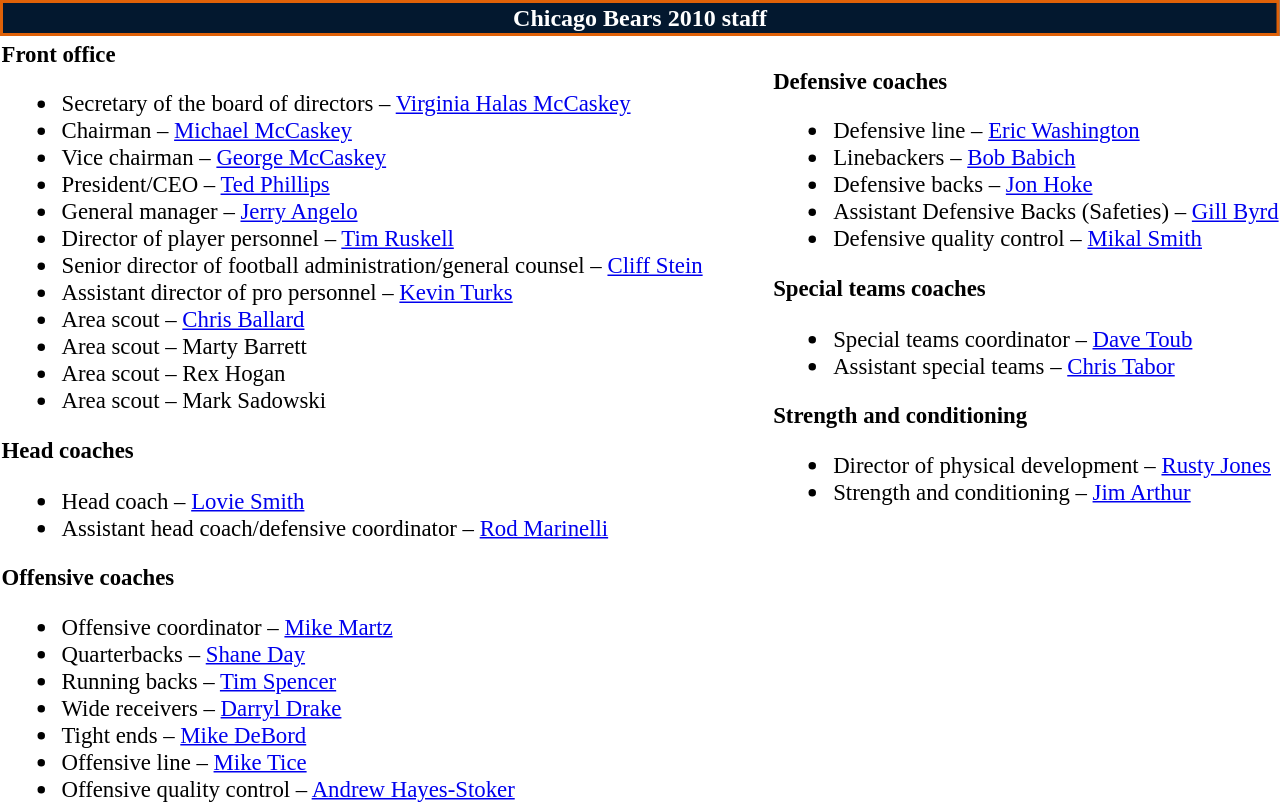<table class="toccolours" style="text-align: left;">
<tr>
<th colspan="7" style="background:#03182f; color:white; text-align: center; border:2px solid #DF6108;"><strong>Chicago Bears 2010 staff</strong></th>
</tr>
<tr>
<td style="font-size:95%; vertical-align:top;"><strong>Front office</strong><br><ul><li>Secretary of the board of directors – <a href='#'>Virginia Halas McCaskey</a></li><li>Chairman – <a href='#'>Michael McCaskey</a></li><li>Vice chairman – <a href='#'>George McCaskey</a></li><li>President/CEO – <a href='#'>Ted Phillips</a></li><li>General manager – <a href='#'>Jerry Angelo</a></li><li>Director of player personnel – <a href='#'>Tim Ruskell</a></li><li>Senior director of football administration/general counsel – <a href='#'>Cliff Stein</a></li><li>Assistant director of pro personnel – <a href='#'>Kevin Turks</a></li><li>Area scout – <a href='#'>Chris Ballard</a></li><li>Area scout – Marty Barrett</li><li>Area scout – Rex Hogan</li><li>Area scout – Mark Sadowski</li></ul><strong>Head coaches</strong><ul><li>Head coach – <a href='#'>Lovie Smith</a></li><li>Assistant head coach/defensive coordinator – <a href='#'>Rod Marinelli</a></li></ul><strong>Offensive coaches</strong><ul><li>Offensive coordinator – <a href='#'>Mike Martz</a></li><li>Quarterbacks – <a href='#'>Shane Day</a></li><li>Running backs – <a href='#'>Tim Spencer</a></li><li>Wide receivers – <a href='#'>Darryl Drake</a></li><li>Tight ends – <a href='#'>Mike DeBord</a></li><li>Offensive line – <a href='#'>Mike Tice</a></li><li>Offensive quality control – <a href='#'>Andrew Hayes-Stoker</a></li></ul></td>
<td width="35"> </td>
<td valign="top"></td>
<td style="font-size:95%; vertical-align:top;"><br><strong>Defensive coaches</strong><ul><li>Defensive line – <a href='#'>Eric Washington</a></li><li>Linebackers – <a href='#'>Bob Babich</a></li><li>Defensive backs – <a href='#'>Jon Hoke</a></li><li>Assistant Defensive Backs (Safeties) – <a href='#'>Gill Byrd</a></li><li>Defensive quality control – <a href='#'>Mikal Smith</a></li></ul><strong>Special teams coaches</strong><ul><li>Special teams coordinator – <a href='#'>Dave Toub</a></li><li>Assistant special teams – <a href='#'>Chris Tabor</a></li></ul><strong>Strength and conditioning</strong><ul><li>Director of physical development – <a href='#'>Rusty Jones</a></li><li>Strength and conditioning – <a href='#'>Jim Arthur</a></li></ul></td>
</tr>
</table>
